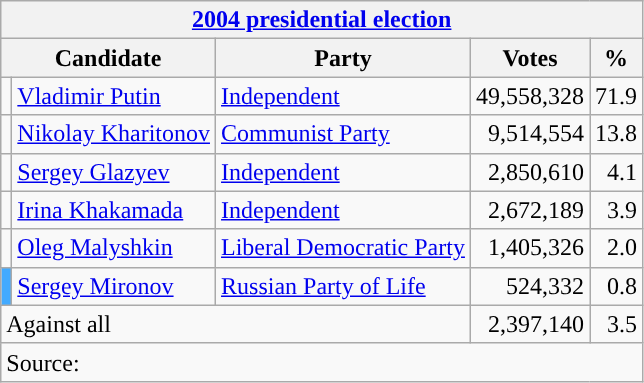<table class=wikitable style=text-align:right>
<tr>
<th colspan=5><a href='#'>2004 presidential election</a></th>
</tr>
<tr>
<th colspan=2>Candidate</th>
<th>Party</th>
<th>Votes</th>
<th>%</th>
</tr>
<tr>
<td style="background-color: "></td>
<td align=left><a href='#'>Vladimir Putin</a></td>
<td align=left><a href='#'>Independent</a></td>
<td>49,558,328</td>
<td>71.9</td>
</tr>
<tr>
<td style="background-color: "></td>
<td align=left><a href='#'>Nikolay Kharitonov</a></td>
<td align=left><a href='#'>Communist Party</a></td>
<td>9,514,554</td>
<td>13.8</td>
</tr>
<tr>
<td style="background-color: "></td>
<td align=left><a href='#'>Sergey Glazyev</a></td>
<td align=left><a href='#'>Independent</a></td>
<td>2,850,610</td>
<td>4.1</td>
</tr>
<tr>
<td style="background-color: "></td>
<td align=left><a href='#'>Irina Khakamada</a></td>
<td align=left><a href='#'>Independent</a></td>
<td>2,672,189</td>
<td>3.9</td>
</tr>
<tr>
<td style="background-color: "></td>
<td align=left><a href='#'>Oleg Malyshkin</a></td>
<td align=left><a href='#'>Liberal Democratic Party</a></td>
<td>1,405,326</td>
<td>2.0</td>
</tr>
<tr>
<td style="background-color: #42aaff"></td>
<td align=left><a href='#'>Sergey Mironov</a></td>
<td align=left><a href='#'>Russian Party of Life</a></td>
<td>524,332</td>
<td>0.8</td>
</tr>
<tr>
<td align=left colspan=3>Against all</td>
<td>2,397,140</td>
<td>3.5</td>
</tr>
<tr>
<td align=left colspan=5>Source:</td>
</tr>
</table>
